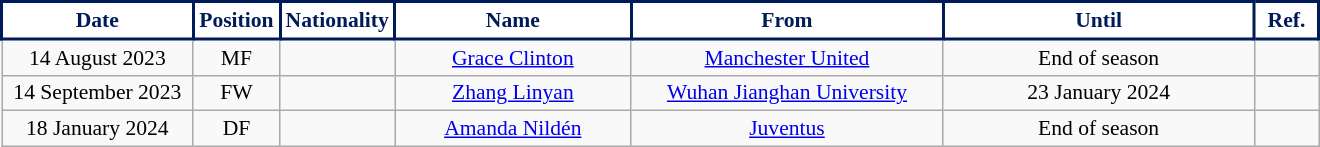<table class="wikitable" style="text-align:center; font-size:90%; ">
<tr>
<th style="background:#fff;color:#001C58;border:2px solid #001C58; width:120px;">Date</th>
<th style="background:#fff;color:#001C58;border:2px solid #001C58; width:50px;">Position</th>
<th style="background:#fff;color:#001C58;border:2px solid #001C58; width:50px;">Nationality</th>
<th style="background:#fff;color:#001C58;border:2px solid #001C58; width:150px;">Name</th>
<th style="background:#fff;color:#001C58;border:2px solid #001C58; width:200px;">From</th>
<th style="background:#fff;color:#001C58;border:2px solid #001C58; width:200px;">Until</th>
<th style="background:#fff;color:#001C58;border:2px solid #001C58; width:35px;">Ref.</th>
</tr>
<tr>
<td>14 August 2023</td>
<td>MF</td>
<td></td>
<td><a href='#'>Grace Clinton</a></td>
<td> <a href='#'>Manchester United</a></td>
<td>End of season</td>
<td></td>
</tr>
<tr>
<td>14 September 2023</td>
<td>FW</td>
<td></td>
<td><a href='#'>Zhang Linyan</a></td>
<td> <a href='#'>Wuhan Jianghan University</a></td>
<td>23 January 2024</td>
<td></td>
</tr>
<tr>
<td>18 January 2024</td>
<td>DF</td>
<td></td>
<td><a href='#'>Amanda Nildén</a></td>
<td> <a href='#'>Juventus</a></td>
<td>End of season</td>
<td></td>
</tr>
</table>
